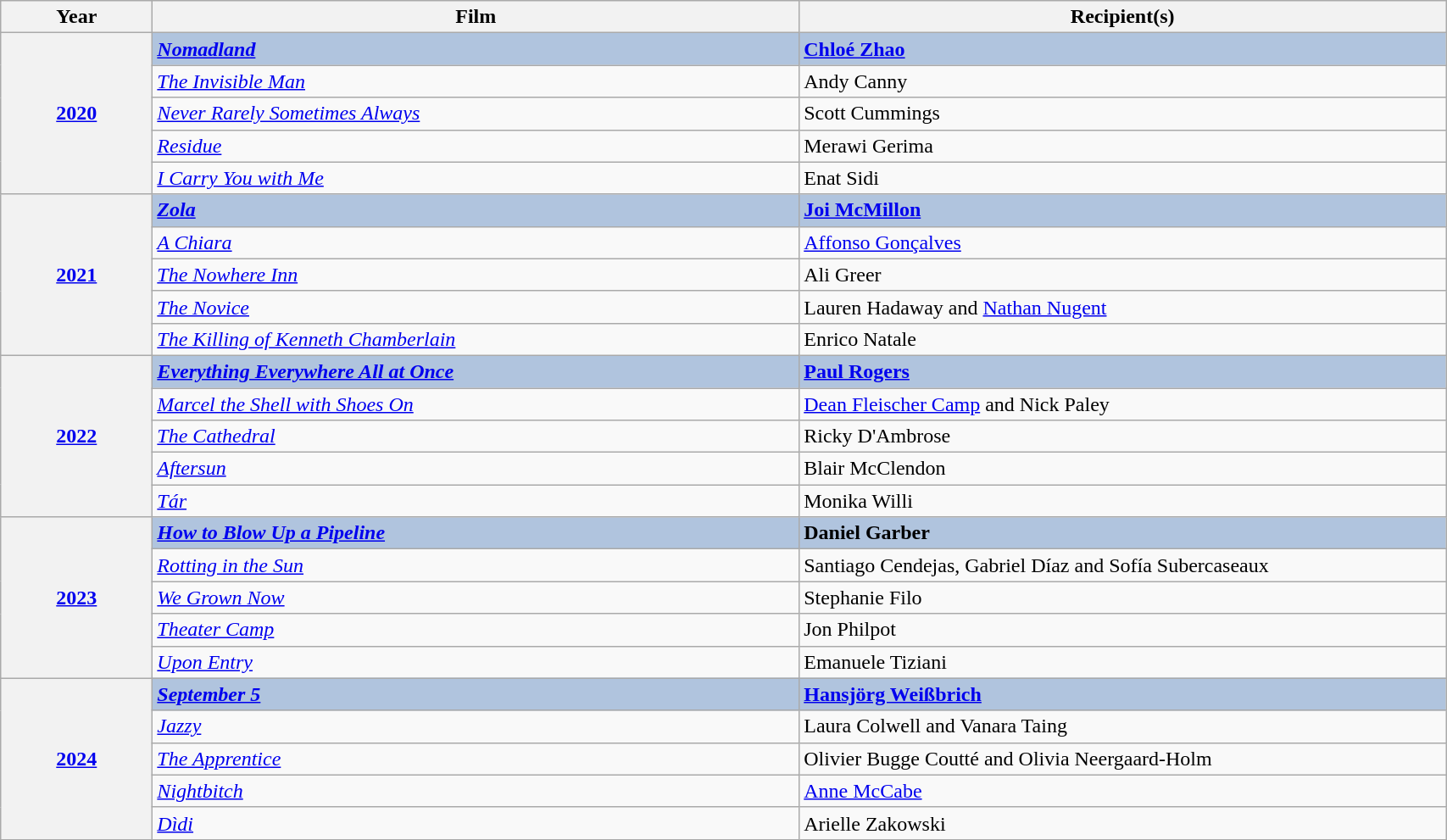<table class="wikitable" width="90%" cellpadding="5">
<tr>
<th width="100">Year</th>
<th width="450">Film</th>
<th width="450">Recipient(s)</th>
</tr>
<tr>
<th rowspan="5" style="text-align:center;"><a href='#'>2020</a><br></th>
<td style="background:#B0C4DE"><strong><em><a href='#'>Nomadland</a></em></strong></td>
<td style="background:#B0C4DE"><strong><a href='#'>Chloé Zhao</a></strong></td>
</tr>
<tr>
<td><em><a href='#'>The Invisible Man</a></em></td>
<td>Andy Canny</td>
</tr>
<tr>
<td><em><a href='#'>Never Rarely Sometimes Always</a></em></td>
<td>Scott Cummings</td>
</tr>
<tr>
<td><em><a href='#'>Residue</a></em></td>
<td>Merawi Gerima</td>
</tr>
<tr>
<td><em><a href='#'>I Carry You with Me</a></em></td>
<td>Enat Sidi</td>
</tr>
<tr>
<th rowspan="5" style="text-align:center;"><a href='#'>2021</a><br></th>
<td style="background:#B0C4DE"><strong><em><a href='#'>Zola</a></em></strong></td>
<td style="background:#B0C4DE"><strong><a href='#'>Joi McMillon</a></strong></td>
</tr>
<tr>
<td><em><a href='#'>A Chiara</a></em></td>
<td><a href='#'>Affonso Gonçalves</a></td>
</tr>
<tr>
<td><em><a href='#'>The Nowhere Inn</a></em></td>
<td>Ali Greer</td>
</tr>
<tr>
<td><em><a href='#'>The Novice</a></em></td>
<td>Lauren Hadaway and <a href='#'>Nathan Nugent</a></td>
</tr>
<tr>
<td><em><a href='#'>The Killing of Kenneth Chamberlain</a></em></td>
<td>Enrico Natale</td>
</tr>
<tr>
<th rowspan="5" style="text-align:center;"><a href='#'>2022</a><br></th>
<td style="background:#B0C4DE"><strong><em><a href='#'>Everything Everywhere All at Once</a></em></strong></td>
<td style="background:#B0C4DE"><strong><a href='#'>Paul Rogers</a></strong></td>
</tr>
<tr>
<td><em><a href='#'>Marcel the Shell with Shoes On</a></em></td>
<td><a href='#'>Dean Fleischer Camp</a> and Nick Paley</td>
</tr>
<tr>
<td><em><a href='#'>The Cathedral</a></em></td>
<td>Ricky D'Ambrose</td>
</tr>
<tr>
<td><em><a href='#'>Aftersun</a></em></td>
<td>Blair McClendon</td>
</tr>
<tr>
<td><em><a href='#'>Tár</a></em></td>
<td>Monika Willi</td>
</tr>
<tr>
<th rowspan="5" style="text-align:center;"><a href='#'>2023</a><br></th>
<td style="background:#B0C4DE"><strong><em><a href='#'>How to Blow Up a Pipeline</a></em></strong></td>
<td style="background:#B0C4DE"><strong>Daniel Garber</strong></td>
</tr>
<tr>
<td><em><a href='#'>Rotting in the Sun</a></em></td>
<td>Santiago Cendejas, Gabriel Díaz and Sofía Subercaseaux</td>
</tr>
<tr>
<td><em><a href='#'>We Grown Now</a></em></td>
<td>Stephanie Filo</td>
</tr>
<tr>
<td><em><a href='#'>Theater Camp</a></em></td>
<td>Jon Philpot</td>
</tr>
<tr>
<td><em><a href='#'>Upon Entry</a></em></td>
<td>Emanuele Tiziani</td>
</tr>
<tr>
<th rowspan="5" style="text-align:center;"><a href='#'>2024</a><br></th>
<td style="background:#B0C4DE"><strong><em><a href='#'>September 5</a></em></strong></td>
<td style="background:#B0C4DE"><strong><a href='#'>Hansjörg Weißbrich</a></strong></td>
</tr>
<tr>
<td><em><a href='#'>Jazzy</a></em></td>
<td>Laura Colwell and Vanara Taing</td>
</tr>
<tr>
<td><em><a href='#'>The Apprentice</a></em></td>
<td>Olivier Bugge Coutté and Olivia Neergaard-Holm</td>
</tr>
<tr>
<td><em><a href='#'>Nightbitch</a></em></td>
<td><a href='#'>Anne McCabe</a></td>
</tr>
<tr>
<td><em><a href='#'>Dìdi</a></em></td>
<td>Arielle Zakowski</td>
</tr>
</table>
